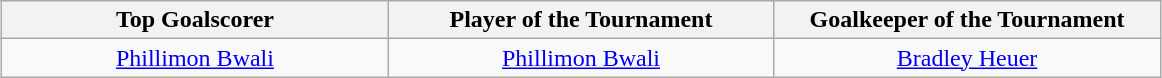<table class=wikitable style="margin:auto; text-align:center">
<tr>
<th style="width: 250px;">Top Goalscorer</th>
<th style="width: 250px;">Player of the Tournament</th>
<th style="width: 250px;">Goalkeeper of the Tournament</th>
</tr>
<tr>
<td> <a href='#'>Phillimon Bwali</a></td>
<td> <a href='#'>Phillimon Bwali</a></td>
<td> <a href='#'>Bradley Heuer</a></td>
</tr>
</table>
